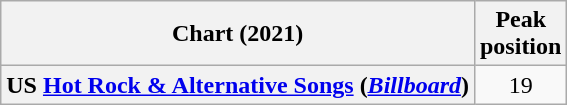<table class="wikitable plainrowheaders" style="text-align:center">
<tr>
<th>Chart (2021)</th>
<th>Peak<br>position</th>
</tr>
<tr>
<th scope="row">US <a href='#'>Hot Rock & Alternative Songs</a> (<em><a href='#'>Billboard</a></em>)</th>
<td>19</td>
</tr>
</table>
